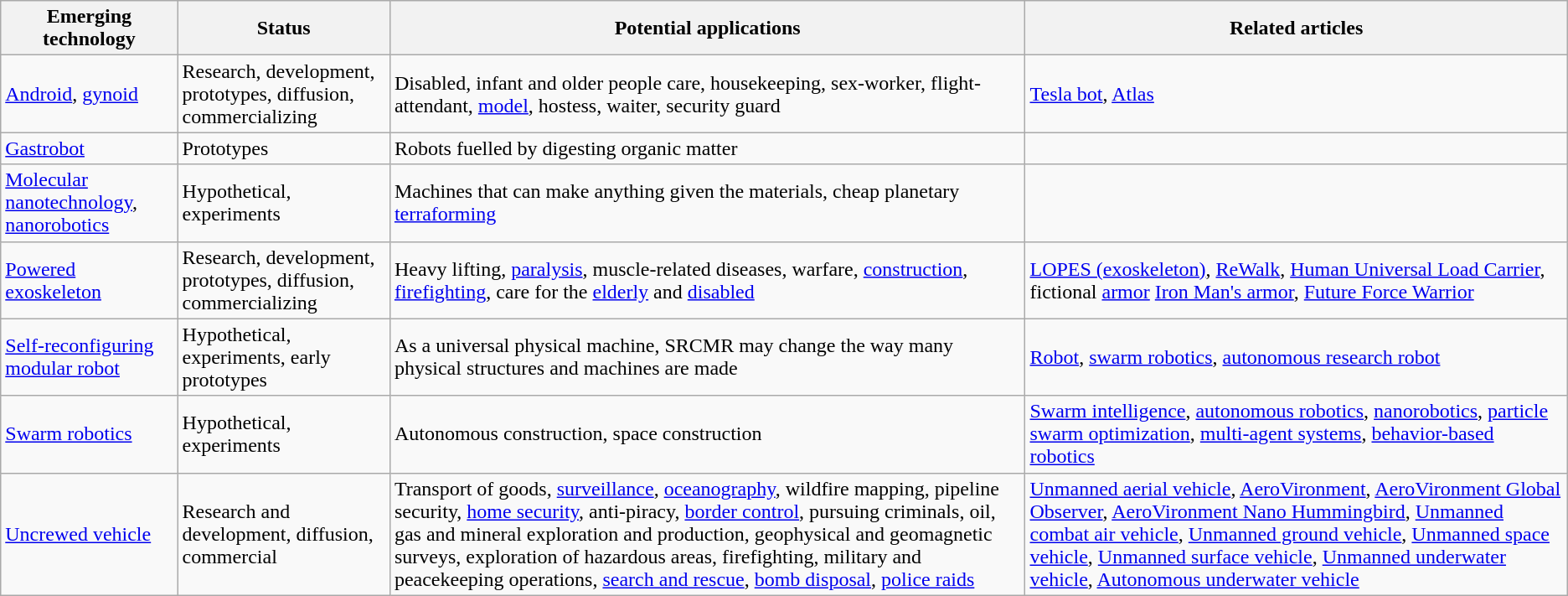<table class="wikitable sortable">
<tr>
<th>Emerging technology</th>
<th>Status</th>
<th>Potential applications</th>
<th>Related articles</th>
</tr>
<tr>
<td><a href='#'>Android</a>, <a href='#'>gynoid</a></td>
<td>Research, development, prototypes, diffusion, commercializing</td>
<td>Disabled, infant and older people care, housekeeping, sex-worker, flight-attendant, <a href='#'>model</a>, hostess, waiter, security guard</td>
<td><a href='#'>Tesla bot</a>, <a href='#'>Atlas</a></td>
</tr>
<tr>
<td><a href='#'>Gastrobot</a></td>
<td>Prototypes</td>
<td>Robots fuelled by digesting organic matter</td>
<td></td>
</tr>
<tr>
<td><a href='#'>Molecular nanotechnology</a>, <a href='#'>nanorobotics</a></td>
<td>Hypothetical, experiments</td>
<td>Machines that can make anything given the materials, cheap planetary <a href='#'>terraforming</a></td>
<td></td>
</tr>
<tr>
<td><a href='#'>Powered exoskeleton</a></td>
<td>Research, development, prototypes, diffusion, commercializing</td>
<td>Heavy lifting, <a href='#'>paralysis</a>, muscle-related diseases, warfare, <a href='#'>construction</a>, <a href='#'>firefighting</a>, care for the <a href='#'>elderly</a> and <a href='#'>disabled</a></td>
<td><a href='#'>LOPES (exoskeleton)</a>, <a href='#'>ReWalk</a>, <a href='#'>Human Universal Load Carrier</a>, fictional <a href='#'>armor</a> <a href='#'>Iron Man's armor</a>, <a href='#'>Future Force Warrior</a></td>
</tr>
<tr>
<td><a href='#'>Self-reconfiguring modular robot</a></td>
<td>Hypothetical, experiments, early prototypes</td>
<td>As a universal physical machine, SRCMR may change the way many physical structures and machines are made</td>
<td><a href='#'>Robot</a>, <a href='#'>swarm robotics</a>, <a href='#'>autonomous research robot</a></td>
</tr>
<tr>
<td><a href='#'>Swarm robotics</a></td>
<td>Hypothetical, experiments</td>
<td>Autonomous construction, space construction</td>
<td><a href='#'>Swarm intelligence</a>, <a href='#'>autonomous robotics</a>, <a href='#'>nanorobotics</a>, <a href='#'>particle swarm optimization</a>, <a href='#'>multi-agent systems</a>, <a href='#'>behavior-based robotics</a></td>
</tr>
<tr>
<td><a href='#'>Uncrewed vehicle</a></td>
<td>Research and development, diffusion, commercial</td>
<td>Transport of goods, <a href='#'>surveillance</a>, <a href='#'>oceanography</a>, wildfire mapping, pipeline security, <a href='#'>home security</a>, anti-piracy, <a href='#'>border control</a>, pursuing criminals, oil, gas and mineral exploration and production, geophysical and geomagnetic surveys, exploration of hazardous areas, firefighting, military and peacekeeping operations, <a href='#'>search and rescue</a>, <a href='#'>bomb disposal</a>, <a href='#'>police raids</a></td>
<td><a href='#'>Unmanned aerial vehicle</a>, <a href='#'>AeroVironment</a>, <a href='#'>AeroVironment Global Observer</a>, <a href='#'>AeroVironment Nano Hummingbird</a>, <a href='#'>Unmanned combat air vehicle</a>, <a href='#'>Unmanned ground vehicle</a>, <a href='#'>Unmanned space vehicle</a>, <a href='#'>Unmanned surface vehicle</a>, <a href='#'>Unmanned underwater vehicle</a>, <a href='#'>Autonomous underwater vehicle</a></td>
</tr>
</table>
